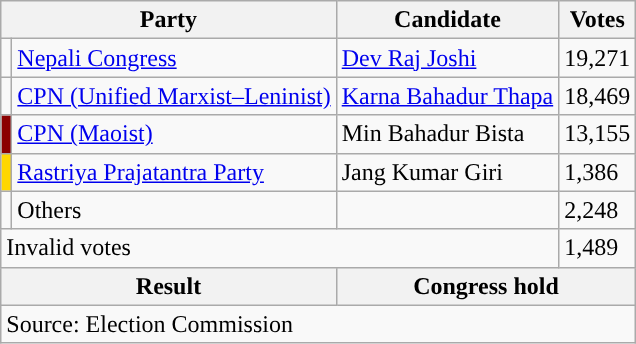<table class="wikitable">
<tr>
<th colspan="2">Party</th>
<th>Candidate</th>
<th>Votes</th>
</tr>
<tr>
<td style="background-color:"></td>
<td><a href='#'>Nepali Congress</a></td>
<td><a href='#'>Dev Raj Joshi</a></td>
<td>19,271</td>
</tr>
<tr>
<td style="background-color:"></td>
<td><a href='#'>CPN (Unified Marxist–Leninist)</a></td>
<td><a href='#'>Karna Bahadur Thapa</a></td>
<td>18,469</td>
</tr>
<tr>
<td style="background-color:darkred"></td>
<td><a href='#'>CPN (Maoist)</a></td>
<td>Min Bahadur Bista</td>
<td>13,155</td>
</tr>
<tr>
<td style="background-color:gold"></td>
<td><a href='#'>Rastriya Prajatantra Party</a></td>
<td>Jang Kumar Giri</td>
<td>1,386</td>
</tr>
<tr>
<td></td>
<td>Others</td>
<td></td>
<td>2,248</td>
</tr>
<tr>
<td colspan="3">Invalid votes</td>
<td>1,489</td>
</tr>
<tr>
<th colspan="2">Result</th>
<th colspan="2">Congress hold</th>
</tr>
<tr>
<td colspan="4">Source: Election Commission</td>
</tr>
</table>
